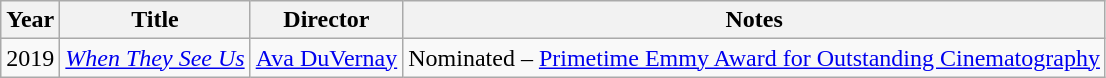<table class="wikitable">
<tr>
<th>Year</th>
<th>Title</th>
<th>Director</th>
<th>Notes</th>
</tr>
<tr>
<td>2019</td>
<td><em><a href='#'>When They See Us</a></em></td>
<td><a href='#'>Ava DuVernay</a></td>
<td>Nominated – <a href='#'>Primetime Emmy Award for Outstanding Cinematography</a></td>
</tr>
</table>
